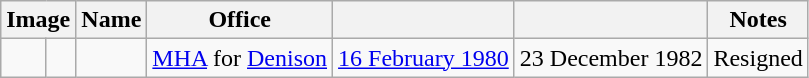<table class="wikitable" style="text-align:center" "width:100%">
<tr>
<th colspan=2>Image</th>
<th>Name<br></th>
<th>Office</th>
<th></th>
<th></th>
<th>Notes</th>
</tr>
<tr>
<td> </td>
<td></td>
<td><br></td>
<td><a href='#'>MHA</a> for <a href='#'>Denison</a></td>
<td><a href='#'>16 February 1980</a></td>
<td>23 December 1982</td>
<td>Resigned</td>
</tr>
</table>
